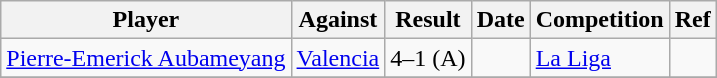<table class="wikitable">
<tr>
<th>Player</th>
<th>Against</th>
<th style="text-align:center">Result</th>
<th>Date</th>
<th style="text-align:center">Competition</th>
<th>Ref</th>
</tr>
<tr>
<td> <a href='#'>Pierre-Emerick Aubameyang</a></td>
<td> <a href='#'>Valencia</a></td>
<td>4–1 (A)</td>
<td></td>
<td><a href='#'>La Liga</a></td>
<td></td>
</tr>
<tr>
</tr>
</table>
